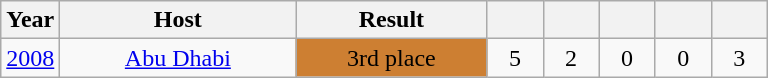<table class="wikitable" style="text-align:center">
<tr>
<th width=30>Year</th>
<th width=150>Host</th>
<th width=120>Result</th>
<th width=30></th>
<th width=30></th>
<th width=30></th>
<th width=30></th>
<th width=30></th>
</tr>
<tr>
<td><a href='#'>2008</a></td>
<td> <a href='#'>Abu Dhabi</a></td>
<td bgcolor="#cd7f32"> 3rd place</td>
<td>5</td>
<td>2</td>
<td>0</td>
<td>0</td>
<td>3</td>
</tr>
</table>
